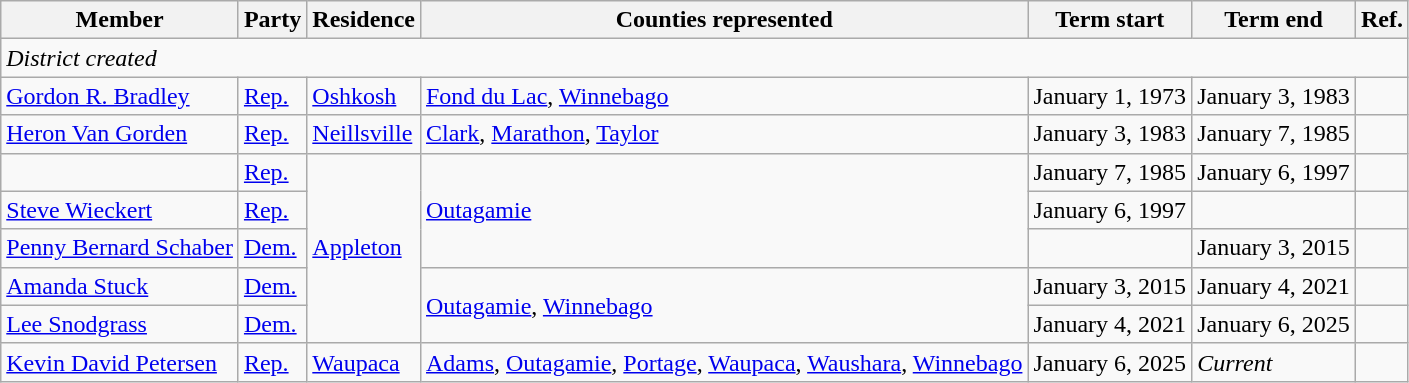<table class="wikitable">
<tr>
<th>Member</th>
<th>Party</th>
<th>Residence</th>
<th>Counties represented</th>
<th>Term start</th>
<th>Term end</th>
<th>Ref.</th>
</tr>
<tr>
<td colspan="7"><em>District created</em></td>
</tr>
<tr>
<td><a href='#'>Gordon R. Bradley</a></td>
<td><a href='#'>Rep.</a></td>
<td><a href='#'>Oshkosh</a></td>
<td><a href='#'>Fond du Lac</a>, <a href='#'>Winnebago</a></td>
<td>January 1, 1973</td>
<td>January 3, 1983</td>
<td></td>
</tr>
<tr>
<td><a href='#'>Heron Van Gorden</a></td>
<td><a href='#'>Rep.</a></td>
<td><a href='#'>Neillsville</a></td>
<td><a href='#'>Clark</a>, <a href='#'>Marathon</a>, <a href='#'>Taylor</a></td>
<td>January 3, 1983</td>
<td>January 7, 1985</td>
<td></td>
</tr>
<tr>
<td></td>
<td><a href='#'>Rep.</a></td>
<td rowspan="5"><a href='#'>Appleton</a></td>
<td rowspan="3"><a href='#'>Outagamie</a></td>
<td>January 7, 1985</td>
<td>January 6, 1997</td>
<td></td>
</tr>
<tr>
<td><a href='#'>Steve Wieckert</a></td>
<td><a href='#'>Rep.</a></td>
<td>January 6, 1997</td>
<td></td>
<td></td>
</tr>
<tr>
<td><a href='#'>Penny Bernard Schaber</a></td>
<td><a href='#'>Dem.</a></td>
<td></td>
<td>January 3, 2015</td>
<td></td>
</tr>
<tr>
<td><a href='#'>Amanda Stuck</a></td>
<td><a href='#'>Dem.</a></td>
<td rowspan="2"><a href='#'>Outagamie</a>, <a href='#'>Winnebago</a></td>
<td>January 3, 2015</td>
<td>January 4, 2021</td>
<td></td>
</tr>
<tr>
<td><a href='#'>Lee Snodgrass</a></td>
<td><a href='#'>Dem.</a></td>
<td>January 4, 2021</td>
<td>January 6, 2025</td>
<td></td>
</tr>
<tr>
<td><a href='#'>Kevin David Petersen</a></td>
<td><a href='#'>Rep.</a></td>
<td><a href='#'>Waupaca</a></td>
<td><a href='#'>Adams</a>, <a href='#'>Outagamie</a>, <a href='#'>Portage</a>, <a href='#'>Waupaca</a>, <a href='#'>Waushara</a>, <a href='#'>Winnebago</a></td>
<td>January 6, 2025</td>
<td><em>Current</em></td>
<td></td>
</tr>
</table>
